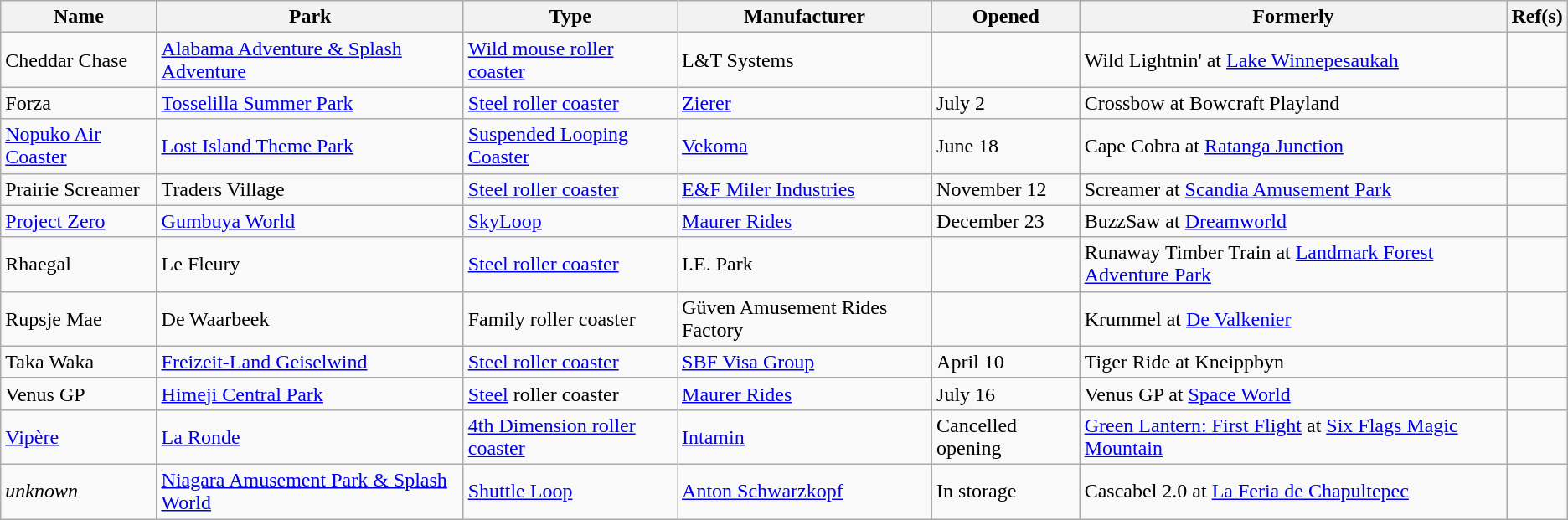<table class="wikitable sortable">
<tr>
<th>Name</th>
<th>Park</th>
<th>Type</th>
<th>Manufacturer</th>
<th>Opened</th>
<th>Formerly</th>
<th class="unsortable">Ref(s)</th>
</tr>
<tr>
<td>Cheddar Chase</td>
<td><a href='#'>Alabama Adventure & Splash Adventure</a></td>
<td><a href='#'>Wild mouse roller coaster</a></td>
<td>L&T Systems</td>
<td></td>
<td>Wild Lightnin' at <a href='#'>Lake Winnepesaukah</a></td>
<td></td>
</tr>
<tr>
<td>Forza</td>
<td><a href='#'>Tosselilla Summer Park</a></td>
<td><a href='#'>Steel roller coaster</a></td>
<td><a href='#'>Zierer</a></td>
<td>July 2</td>
<td>Crossbow at Bowcraft Playland</td>
<td></td>
</tr>
<tr>
<td><a href='#'>Nopuko Air Coaster</a></td>
<td><a href='#'>Lost Island Theme Park</a></td>
<td><a href='#'>Suspended Looping Coaster</a></td>
<td><a href='#'>Vekoma</a></td>
<td>June 18</td>
<td>Cape Cobra at <a href='#'>Ratanga Junction</a></td>
<td></td>
</tr>
<tr>
<td>Prairie Screamer</td>
<td>Traders Village</td>
<td><a href='#'>Steel roller coaster</a></td>
<td><a href='#'>E&F Miler Industries</a></td>
<td>November 12</td>
<td>Screamer at <a href='#'>Scandia Amusement Park</a></td>
<td></td>
</tr>
<tr>
<td><a href='#'>Project Zero</a></td>
<td><a href='#'>Gumbuya World</a></td>
<td><a href='#'>SkyLoop</a></td>
<td><a href='#'>Maurer Rides</a></td>
<td>December 23</td>
<td>BuzzSaw at <a href='#'>Dreamworld</a></td>
<td></td>
</tr>
<tr>
<td>Rhaegal</td>
<td>Le Fleury</td>
<td><a href='#'>Steel roller coaster</a></td>
<td>I.E. Park</td>
<td></td>
<td>Runaway Timber Train at <a href='#'>Landmark Forest Adventure Park</a></td>
<td></td>
</tr>
<tr>
<td>Rupsje Mae</td>
<td>De Waarbeek</td>
<td>Family roller coaster</td>
<td>Güven Amusement Rides Factory</td>
<td></td>
<td>Krummel at <a href='#'>De Valkenier</a></td>
<td></td>
</tr>
<tr>
<td>Taka Waka</td>
<td><a href='#'>Freizeit-Land Geiselwind</a></td>
<td><a href='#'>Steel roller coaster</a></td>
<td><a href='#'>SBF Visa Group</a></td>
<td>April 10</td>
<td>Tiger Ride at Kneippbyn</td>
<td></td>
</tr>
<tr>
<td>Venus GP</td>
<td><a href='#'>Himeji Central Park</a></td>
<td><a href='#'>Steel</a> roller coaster</td>
<td><a href='#'>Maurer Rides</a></td>
<td>July 16</td>
<td>Venus GP at <a href='#'>Space World</a></td>
<td></td>
</tr>
<tr>
<td><a href='#'>Vipère</a></td>
<td><a href='#'>La Ronde</a></td>
<td><a href='#'>4th Dimension roller coaster</a></td>
<td><a href='#'>Intamin</a></td>
<td>Cancelled opening</td>
<td><a href='#'>Green Lantern: First Flight</a> at <a href='#'>Six Flags Magic Mountain</a></td>
<td></td>
</tr>
<tr>
<td><em>unknown</em></td>
<td><a href='#'>Niagara Amusement Park & Splash World</a></td>
<td><a href='#'>Shuttle Loop</a></td>
<td><a href='#'>Anton Schwarzkopf</a></td>
<td>In storage</td>
<td>Cascabel 2.0 at <a href='#'>La Feria de Chapultepec</a></td>
<td></td>
</tr>
</table>
